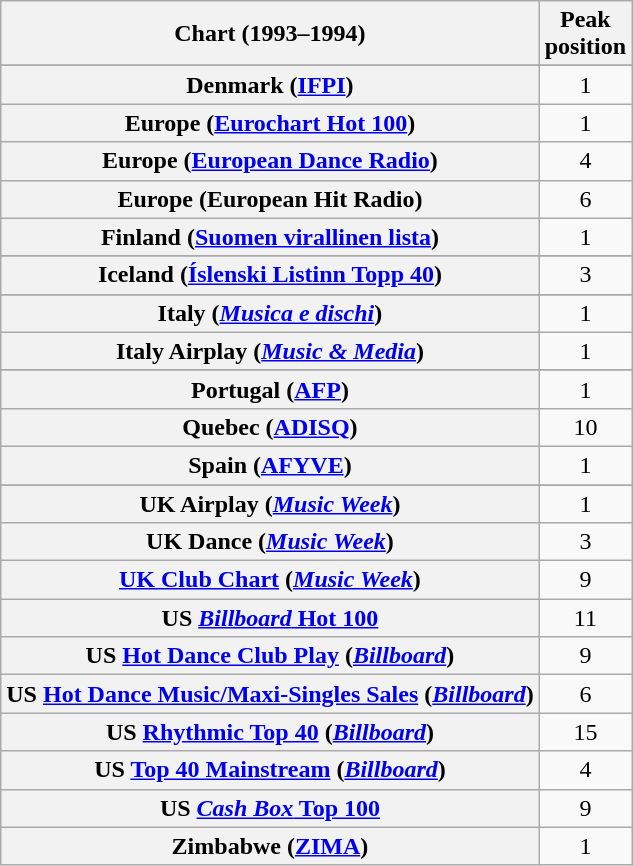<table class="wikitable sortable plainrowheaders" style="text-align:center">
<tr>
<th>Chart (1993–1994)</th>
<th>Peak<br>position</th>
</tr>
<tr>
</tr>
<tr>
</tr>
<tr>
</tr>
<tr>
</tr>
<tr>
</tr>
<tr>
<th scope="row">Denmark (<a href='#'>IFPI</a>)</th>
<td>1</td>
</tr>
<tr>
<th scope="row">Europe (<a href='#'>Eurochart Hot 100</a>)</th>
<td>1</td>
</tr>
<tr>
<th scope="row">Europe (<a href='#'>European Dance Radio</a>)</th>
<td>4</td>
</tr>
<tr>
<th scope="row">Europe (European Hit Radio)</th>
<td>6</td>
</tr>
<tr>
<th scope="row">Finland (<a href='#'>Suomen virallinen lista</a>)</th>
<td>1</td>
</tr>
<tr>
</tr>
<tr>
</tr>
<tr>
<th scope="row">Iceland (<a href='#'>Íslenski Listinn Topp 40</a>)</th>
<td>3</td>
</tr>
<tr>
</tr>
<tr>
<th scope="row">Italy (<em><a href='#'>Musica e dischi</a></em>)</th>
<td>1</td>
</tr>
<tr>
<th scope="row">Italy Airplay (<em><a href='#'>Music & Media</a></em>)</th>
<td>1</td>
</tr>
<tr>
</tr>
<tr>
</tr>
<tr>
</tr>
<tr>
</tr>
<tr>
<th scope="row">Portugal (<a href='#'>AFP</a>)</th>
<td>1</td>
</tr>
<tr>
<th scope="row">Quebec (<a href='#'>ADISQ</a>)</th>
<td align="center">10</td>
</tr>
<tr>
<th scope="row">Spain (<a href='#'>AFYVE</a>)</th>
<td>1</td>
</tr>
<tr>
</tr>
<tr>
</tr>
<tr>
</tr>
<tr>
<th scope="row">UK Airplay (<em><a href='#'>Music Week</a></em>)</th>
<td>1</td>
</tr>
<tr>
<th scope="row">UK Dance (<em><a href='#'>Music Week</a></em>)</th>
<td>3</td>
</tr>
<tr>
<th scope="row"><a href='#'>UK Club Chart</a> (<em><a href='#'>Music Week</a></em>)</th>
<td>9</td>
</tr>
<tr>
<th scope="row">US <a href='#'><em>Billboard</em> Hot 100</a></th>
<td>11</td>
</tr>
<tr>
<th scope="row">US <a href='#'>Hot Dance Club Play</a> (<em><a href='#'>Billboard</a></em>)</th>
<td>9</td>
</tr>
<tr>
<th scope="row">US <a href='#'>Hot Dance Music/Maxi-Singles Sales</a> (<em><a href='#'>Billboard</a></em>)</th>
<td>6</td>
</tr>
<tr>
<th scope="row">US <a href='#'>Rhythmic Top 40</a> (<em><a href='#'>Billboard</a></em>)</th>
<td>15</td>
</tr>
<tr>
<th scope="row">US <a href='#'>Top 40 Mainstream</a> (<em><a href='#'>Billboard</a></em>)</th>
<td>4</td>
</tr>
<tr>
<th scope="row">US <a href='#'><em>Cash Box</em> Top 100</a></th>
<td>9</td>
</tr>
<tr>
<th scope="row">Zimbabwe (<a href='#'>ZIMA</a>)</th>
<td>1</td>
</tr>
</table>
